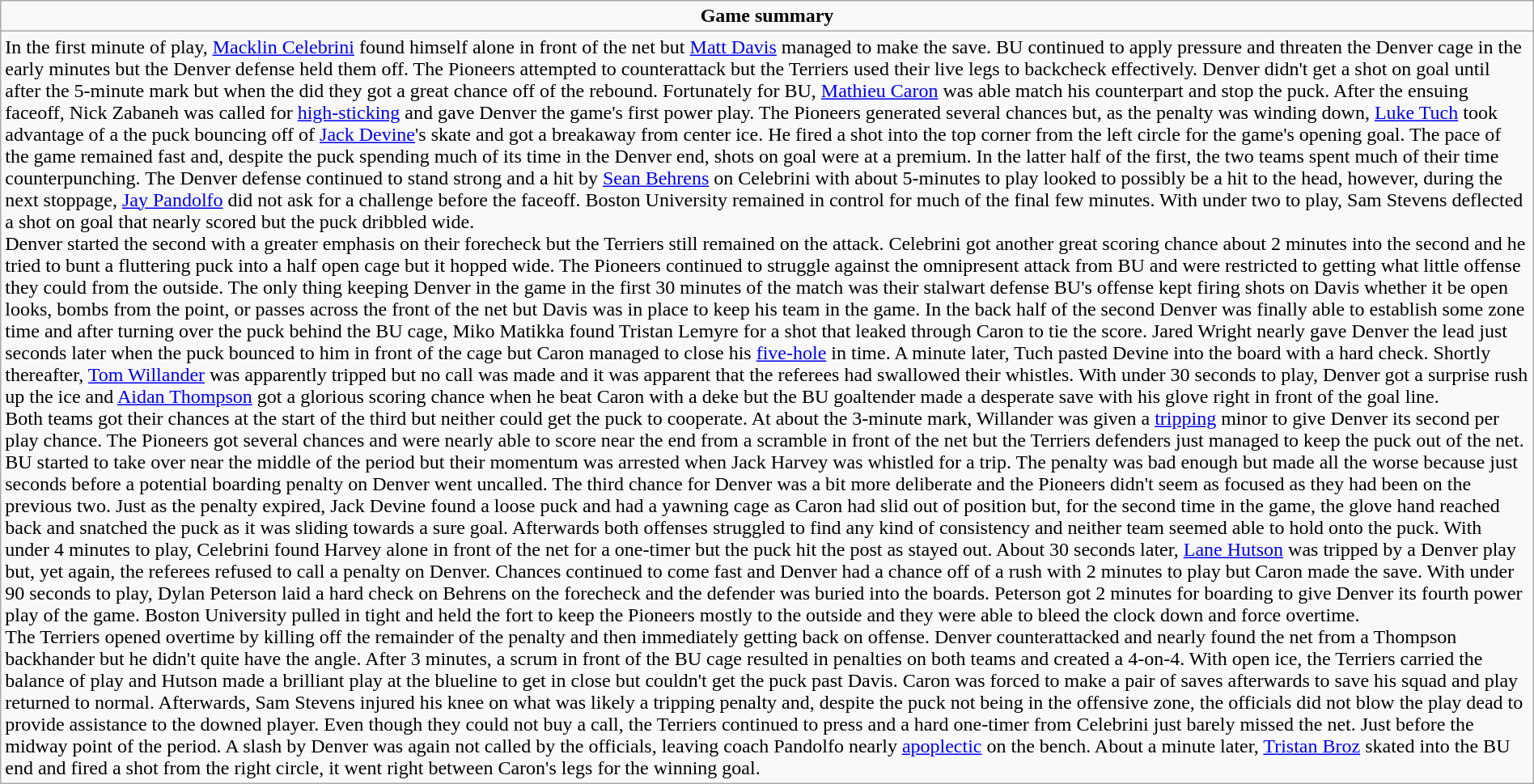<table role="presentation" class="wikitable mw-collapsible autocollapse" width=100%>
<tr>
<td align=center><strong>Game summary</strong></td>
</tr>
<tr>
<td>In the first minute of play, <a href='#'>Macklin Celebrini</a> found himself alone in front of the net but <a href='#'>Matt Davis</a> managed to make the save. BU continued to apply pressure and threaten the Denver cage in the early minutes but the Denver defense held them off. The Pioneers attempted to counterattack but the Terriers used their live legs to backcheck effectively. Denver didn't get a shot on goal until after the 5-minute mark but when the did they got a great chance off of the rebound. Fortunately for BU, <a href='#'>Mathieu Caron</a> was able match his counterpart and stop the puck. After the ensuing faceoff, Nick Zabaneh was called for <a href='#'>high-sticking</a> and gave Denver the game's first power play. The Pioneers generated several chances but, as the penalty was winding down, <a href='#'>Luke Tuch</a> took advantage of a the puck bouncing off of <a href='#'>Jack Devine</a>'s skate and got a breakaway from center ice. He fired a shot into the top corner from the left circle for the game's opening goal. The pace of the game remained fast and, despite the puck spending much of its time in the Denver end, shots on goal were at a premium. In the latter half of the first, the two teams spent much of their time counterpunching. The Denver defense continued to stand strong and a hit by <a href='#'>Sean Behrens</a> on Celebrini with about 5-minutes to play looked to possibly be a hit to the head, however, during the next stoppage, <a href='#'>Jay Pandolfo</a> did not ask for a challenge before the faceoff. Boston University remained in control for much of the final few minutes. With under two to play, Sam Stevens deflected a shot on goal that nearly scored but the puck dribbled wide.<br>Denver started the second with a greater emphasis on their forecheck but the Terriers still remained on the attack. Celebrini got another great scoring chance about 2 minutes into the second and he tried to bunt a fluttering puck into a half open cage but it hopped wide. The Pioneers continued to struggle against the omnipresent attack from BU and were restricted to getting what little offense they could from the outside. The only thing keeping Denver in the game in the first 30 minutes of the match was their stalwart defense BU's offense kept firing shots on Davis whether it be open looks, bombs from the point, or passes across the front of the net but Davis was in place to keep his team in the game. In the back half of the second Denver was finally able to establish some zone time and after turning over the puck behind the BU cage, Miko Matikka found Tristan Lemyre for a shot that leaked through Caron to tie the score. Jared Wright nearly gave Denver the lead just seconds later when the puck bounced to him in front of the cage but Caron managed to close his <a href='#'>five-hole</a> in time. A minute later, Tuch pasted Devine into the board with a hard check. Shortly thereafter, <a href='#'>Tom Willander</a> was apparently tripped but no call was made and it was apparent that the referees had swallowed their whistles. With under 30 seconds to play, Denver got a surprise rush up the ice and <a href='#'>Aidan Thompson</a> got a glorious scoring chance when he beat Caron with a deke but the BU goaltender made a desperate save with his glove right in front of the goal line.<br>Both teams got their chances at the start of the third but neither could get the puck to cooperate. At about the 3-minute mark, Willander was given a <a href='#'>tripping</a> minor to give Denver its second per play chance. The Pioneers got several chances and were nearly able to score near the end from a scramble in front of the net but the Terriers defenders just managed to keep the puck out of the net. BU started to take over near the middle of the period but their momentum was arrested when Jack Harvey was whistled for a trip. The penalty was bad enough but made all the worse because just seconds before a potential boarding penalty on Denver went uncalled. The third chance for Denver was a bit more deliberate and the Pioneers didn't seem as focused as they had been on the previous two. Just as the penalty expired, Jack Devine found a loose puck and had a yawning cage as Caron had slid out of position but, for the second time in the game, the glove hand reached back and snatched the puck as it was sliding towards a sure goal. Afterwards both offenses struggled to find any kind of consistency and neither team seemed able to hold onto the puck. With under 4 minutes to play, Celebrini found Harvey alone in front of the net for a one-timer but the puck hit the post as stayed out. About 30 seconds later, <a href='#'>Lane Hutson</a> was tripped by a Denver play but, yet again, the referees refused to call a penalty on Denver. Chances continued to come fast and Denver had a chance off of a rush with 2 minutes to play but Caron made the save. With under 90 seconds to play, Dylan Peterson laid a hard check on Behrens on the forecheck and the defender was buried into the boards. Peterson got 2 minutes for boarding to give Denver its fourth power play of the game. Boston University pulled in tight and held the fort to keep the Pioneers mostly to the outside and they were able to bleed the clock down and force overtime.<br>The Terriers opened overtime by killing off the remainder of the penalty and then immediately getting back on offense. Denver counterattacked and nearly found the net from a Thompson backhander but he didn't quite have the angle. After 3 minutes, a scrum in front of the BU cage resulted in penalties on both teams and created a 4-on-4. With open ice, the Terriers carried the balance of play and Hutson made a brilliant play at the blueline to get in close but couldn't get the puck past Davis. Caron was forced to make a pair of saves afterwards to save his squad and play returned to normal. Afterwards, Sam Stevens injured his knee on what was likely a tripping penalty and, despite the puck not being in the offensive zone, the officials did not blow the play dead to provide assistance to the downed player. Even though they could not buy a call, the Terriers continued to press and a hard one-timer from Celebrini just barely missed the net. Just before the midway point of the period. A slash by Denver was again not called by the officials, leaving coach Pandolfo nearly <a href='#'>apoplectic</a> on the bench. About a minute later, <a href='#'>Tristan Broz</a> skated into the BU end and fired a shot from the right circle, it went right between Caron's legs for the winning goal.</td>
</tr>
</table>
